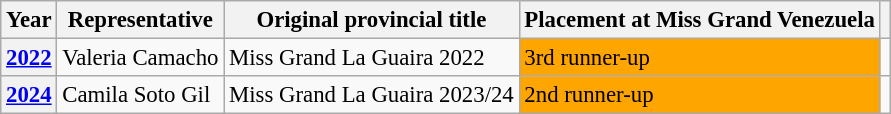<table class="wikitable defaultcenter col2left" style="font-size:95%;">
<tr>
<th>Year</th>
<th>Representative</th>
<th>Original provincial title</th>
<th>Placement at Miss Grand Venezuela</th>
<th></th>
</tr>
<tr>
<th><a href='#'>2022</a></th>
<td>Valeria Camacho</td>
<td>Miss Grand La Guaira 2022</td>
<td bgcolor=orange>3rd runner-up</td>
<td></td>
</tr>
<tr>
<th><a href='#'>2024</a></th>
<td>Camila Soto Gil</td>
<td>Miss Grand La Guaira 2023/24</td>
<td bgcolor=orange>2nd runner-up</td>
<td></td>
</tr>
</table>
